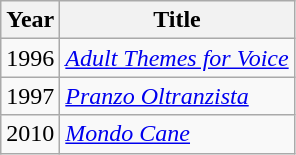<table class="wikitable">
<tr>
<th>Year</th>
<th>Title</th>
</tr>
<tr>
<td>1996</td>
<td><em><a href='#'>Adult Themes for Voice</a></em></td>
</tr>
<tr>
<td>1997</td>
<td><em><a href='#'>Pranzo Oltranzista</a></em></td>
</tr>
<tr>
<td>2010</td>
<td><em><a href='#'>Mondo Cane</a></em></td>
</tr>
</table>
